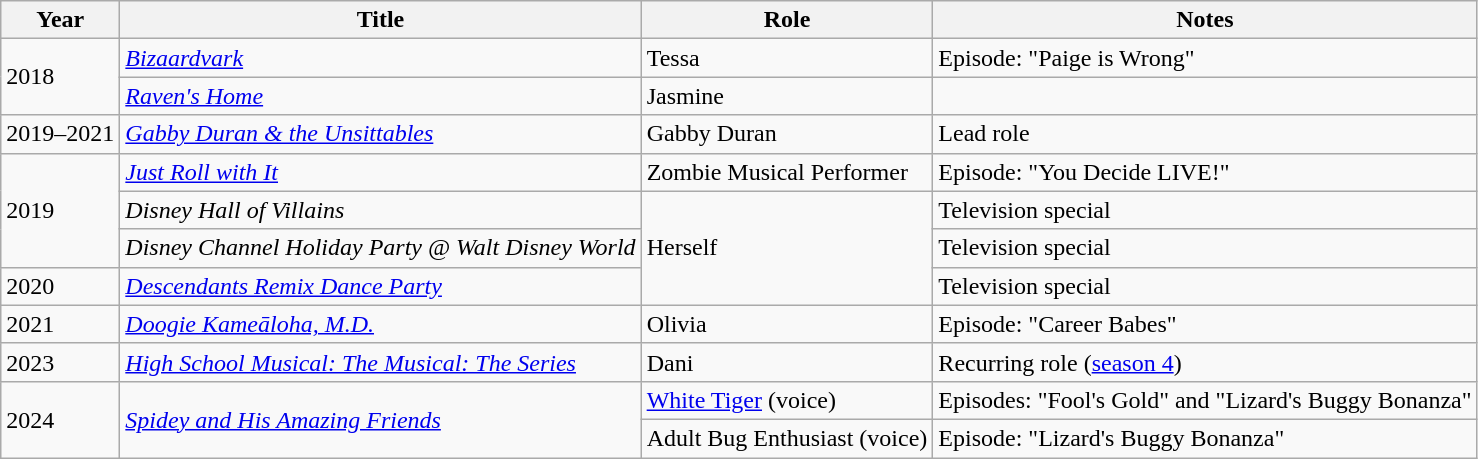<table class="wikitable sortable">
<tr>
<th>Year</th>
<th>Title</th>
<th>Role</th>
<th>Notes</th>
</tr>
<tr>
<td rowspan="2">2018</td>
<td><em><a href='#'>Bizaardvark</a></em></td>
<td>Tessa</td>
<td>Episode: "Paige is Wrong"</td>
</tr>
<tr>
<td><em><a href='#'>Raven's Home</a></em></td>
<td>Jasmine</td>
<td></td>
</tr>
<tr>
<td>2019–2021</td>
<td><em><a href='#'>Gabby Duran & the Unsittables</a></em></td>
<td>Gabby Duran</td>
<td>Lead role</td>
</tr>
<tr>
<td rowspan="3">2019</td>
<td><em><a href='#'>Just Roll with It</a></em></td>
<td>Zombie Musical Performer</td>
<td>Episode: "You Decide LIVE!"</td>
</tr>
<tr>
<td><em>Disney Hall of Villains</em></td>
<td rowspan="3">Herself</td>
<td>Television special</td>
</tr>
<tr>
<td><em>Disney Channel Holiday Party @ Walt Disney World</em></td>
<td>Television special</td>
</tr>
<tr>
<td>2020</td>
<td><em><a href='#'>Descendants Remix Dance Party</a></em></td>
<td>Television special</td>
</tr>
<tr>
<td>2021</td>
<td><em><a href='#'>Doogie Kameāloha, M.D.</a></em></td>
<td>Olivia</td>
<td>Episode: "Career Babes"</td>
</tr>
<tr>
<td>2023</td>
<td><em><a href='#'>High School Musical: The Musical: The Series</a></em></td>
<td>Dani</td>
<td>Recurring role (<a href='#'>season 4</a>)</td>
</tr>
<tr>
<td rowspan="2">2024</td>
<td rowspan="2"><em><a href='#'>Spidey and His Amazing Friends</a></em></td>
<td><a href='#'>White Tiger</a> (voice)</td>
<td>Episodes: "Fool's Gold" and "Lizard's Buggy Bonanza"</td>
</tr>
<tr>
<td>Adult Bug Enthusiast (voice)</td>
<td>Episode: "Lizard's Buggy Bonanza"</td>
</tr>
</table>
